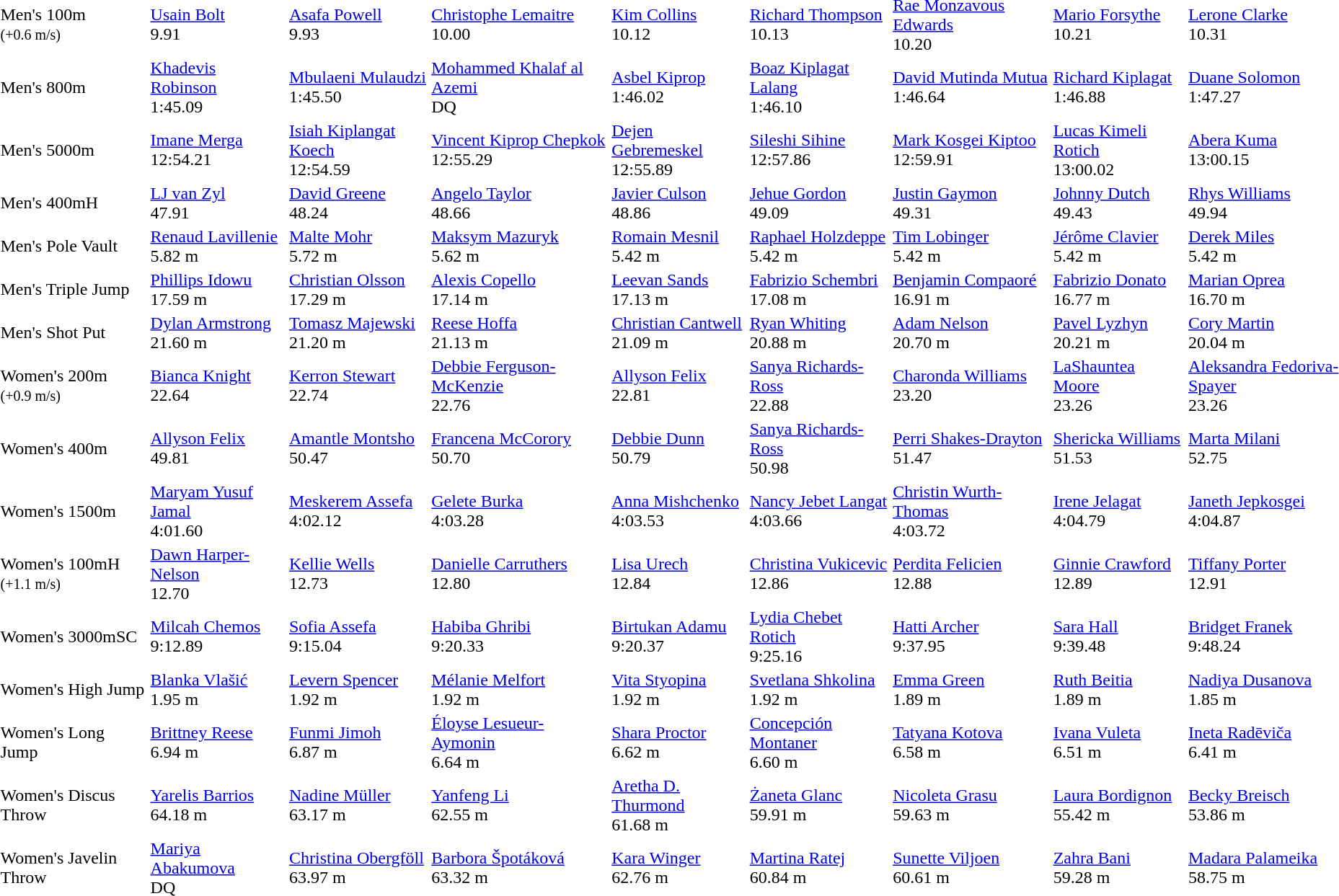<table>
<tr>
<td>Men's 100m<br><small>(+0.6 m/s)</small></td>
<td><a href='#'>Usain Bolt</a><br>  9.91</td>
<td><a href='#'>Asafa Powell</a><br>  9.93</td>
<td><a href='#'>Christophe Lemaitre</a><br>  10.00</td>
<td><a href='#'>Kim Collins</a><br>  10.12</td>
<td><a href='#'>Richard Thompson</a><br>  10.13</td>
<td><a href='#'>Rae Monzavous Edwards</a><br>  10.20</td>
<td><a href='#'>Mario Forsythe</a><br>  10.21</td>
<td><a href='#'>Lerone Clarke</a><br>  10.31</td>
</tr>
<tr>
<td>Men's 800m</td>
<td><a href='#'>Khadevis Robinson</a><br>  1:45.09</td>
<td><a href='#'>Mbulaeni Mulaudzi</a><br>  1:45.50</td>
<td><a href='#'>Mohammed Khalaf al Azemi</a><br>  DQ</td>
<td><a href='#'>Asbel Kiprop</a><br>  1:46.02</td>
<td><a href='#'>Boaz Kiplagat Lalang</a><br>  1:46.10</td>
<td><a href='#'>David Mutinda Mutua</a><br>  1:46.64</td>
<td><a href='#'>Richard Kiplagat</a><br>  1:46.88</td>
<td><a href='#'>Duane Solomon</a><br>  1:47.27</td>
</tr>
<tr>
<td>Men's 5000m</td>
<td><a href='#'>Imane Merga</a><br>  12:54.21</td>
<td><a href='#'>Isiah Kiplangat Koech</a><br>  12:54.59</td>
<td><a href='#'>Vincent Kiprop Chepkok</a><br>  12:55.29</td>
<td><a href='#'>Dejen Gebremeskel</a><br>  12:55.89</td>
<td><a href='#'>Sileshi Sihine</a><br>  12:57.86</td>
<td><a href='#'>Mark Kosgei Kiptoo</a><br>  12:59.91</td>
<td><a href='#'>Lucas Kimeli Rotich</a><br>  13:00.02</td>
<td><a href='#'>Abera Kuma</a><br>  13:00.15</td>
</tr>
<tr>
<td>Men's 400mH</td>
<td><a href='#'>LJ van Zyl</a><br>  47.91</td>
<td><a href='#'>David Greene</a><br>  48.24</td>
<td><a href='#'>Angelo Taylor</a><br>  48.66</td>
<td><a href='#'>Javier Culson</a><br>  48.86</td>
<td><a href='#'>Jehue Gordon</a><br>  49.09</td>
<td><a href='#'>Justin Gaymon</a><br>  49.31</td>
<td><a href='#'>Johnny Dutch</a><br>  49.43</td>
<td><a href='#'>Rhys Williams</a><br>  49.94</td>
</tr>
<tr>
<td>Men's Pole Vault</td>
<td><a href='#'>Renaud Lavillenie</a><br>  5.82 m</td>
<td><a href='#'>Malte Mohr</a><br>  5.72 m</td>
<td><a href='#'>Maksym Mazuryk</a><br>  5.62 m</td>
<td><a href='#'>Romain Mesnil</a><br>  5.42 m</td>
<td><a href='#'>Raphael Holzdeppe</a><br>  5.42 m</td>
<td><a href='#'>Tim Lobinger</a><br>  5.42 m</td>
<td><a href='#'>Jérôme Clavier</a><br>  5.42 m</td>
<td><a href='#'>Derek Miles</a><br>  5.42 m</td>
</tr>
<tr>
<td>Men's Triple Jump</td>
<td><a href='#'>Phillips Idowu</a><br>  17.59 m</td>
<td><a href='#'>Christian Olsson</a><br>  17.29 m</td>
<td><a href='#'>Alexis Copello</a><br>  17.14 m</td>
<td><a href='#'>Leevan Sands</a><br>  17.13 m</td>
<td><a href='#'>Fabrizio Schembri</a><br>  17.08 m</td>
<td><a href='#'>Benjamin Compaoré</a><br>  16.91 m</td>
<td><a href='#'>Fabrizio Donato</a><br>  16.77 m</td>
<td><a href='#'>Marian Oprea</a><br>  16.70 m</td>
</tr>
<tr>
<td>Men's Shot Put</td>
<td><a href='#'>Dylan Armstrong</a><br>  21.60 m</td>
<td><a href='#'>Tomasz Majewski</a><br>  21.20 m</td>
<td><a href='#'>Reese Hoffa</a><br>  21.13 m</td>
<td><a href='#'>Christian Cantwell</a><br>  21.09 m</td>
<td><a href='#'>Ryan Whiting</a><br>  20.88 m</td>
<td><a href='#'>Adam Nelson</a><br>  20.70 m</td>
<td><a href='#'>Pavel Lyzhyn</a><br>  20.21 m</td>
<td><a href='#'>Cory Martin</a><br>  20.04 m</td>
</tr>
<tr>
<td>Women's 200m<br><small>(+0.9 m/s)</small></td>
<td><a href='#'>Bianca Knight</a><br>  22.64</td>
<td><a href='#'>Kerron Stewart</a><br>  22.74</td>
<td><a href='#'>Debbie Ferguson-McKenzie</a><br>  22.76</td>
<td><a href='#'>Allyson Felix</a><br>  22.81</td>
<td><a href='#'>Sanya Richards-Ross</a><br>  22.88</td>
<td><a href='#'>Charonda Williams</a><br>  23.20</td>
<td><a href='#'>LaShauntea Moore</a><br>  23.26</td>
<td><a href='#'>Aleksandra Fedoriva-Spayer</a><br>  23.26</td>
</tr>
<tr>
<td>Women's 400m</td>
<td><a href='#'>Allyson Felix</a><br>  49.81</td>
<td><a href='#'>Amantle Montsho</a><br>  50.47</td>
<td><a href='#'>Francena McCorory</a><br>  50.70</td>
<td><a href='#'>Debbie Dunn</a><br>  50.79</td>
<td><a href='#'>Sanya Richards-Ross</a><br>  50.98</td>
<td><a href='#'>Perri Shakes-Drayton</a><br>  51.47</td>
<td><a href='#'>Shericka Williams</a><br>  51.53</td>
<td><a href='#'>Marta Milani</a><br>  52.75</td>
</tr>
<tr>
<td>Women's 1500m</td>
<td><a href='#'>Maryam Yusuf Jamal</a><br>  4:01.60</td>
<td><a href='#'>Meskerem Assefa</a><br>  4:02.12</td>
<td><a href='#'>Gelete Burka</a><br>  4:03.28</td>
<td><a href='#'>Anna Mishchenko</a><br>  4:03.53</td>
<td><a href='#'>Nancy Jebet Langat</a><br>  4:03.66</td>
<td><a href='#'>Christin Wurth-Thomas</a><br>  4:03.72</td>
<td><a href='#'>Irene Jelagat</a><br>  4:04.79</td>
<td><a href='#'>Janeth Jepkosgei</a><br>  4:04.87</td>
</tr>
<tr>
<td>Women's 100mH<br><small>(+1.1 m/s)</small></td>
<td><a href='#'>Dawn Harper-Nelson</a><br>  12.70</td>
<td><a href='#'>Kellie Wells</a><br>  12.73</td>
<td><a href='#'>Danielle Carruthers</a><br>  12.80</td>
<td><a href='#'>Lisa Urech</a><br>  12.84</td>
<td><a href='#'>Christina Vukicevic</a><br>  12.86</td>
<td><a href='#'>Perdita Felicien</a><br>  12.88</td>
<td><a href='#'>Ginnie Crawford</a><br>  12.89</td>
<td><a href='#'>Tiffany Porter</a><br>  12.91</td>
</tr>
<tr>
<td>Women's 3000mSC</td>
<td><a href='#'>Milcah Chemos</a><br>  9:12.89</td>
<td><a href='#'>Sofia Assefa</a><br>  9:15.04</td>
<td><a href='#'>Habiba Ghribi</a><br>  9:20.33</td>
<td><a href='#'>Birtukan Adamu</a><br>  9:20.37</td>
<td><a href='#'>Lydia Chebet Rotich</a><br>  9:25.16</td>
<td><a href='#'>Hatti Archer</a><br>  9:37.95</td>
<td><a href='#'>Sara Hall</a><br>  9:39.48</td>
<td><a href='#'>Bridget Franek</a><br>  9:48.24</td>
</tr>
<tr>
<td>Women's High Jump</td>
<td><a href='#'>Blanka Vlašić</a><br>  1.95 m</td>
<td><a href='#'>Levern Spencer</a><br>  1.92 m</td>
<td><a href='#'>Mélanie Melfort</a><br>  1.92 m</td>
<td><a href='#'>Vita Styopina</a><br>  1.92 m</td>
<td><a href='#'>Svetlana Shkolina</a><br>  1.92 m</td>
<td><a href='#'>Emma Green</a><br>  1.89 m</td>
<td><a href='#'>Ruth Beitia</a><br>  1.89 m</td>
<td><a href='#'>Nadiya Dusanova</a><br>  1.85 m</td>
</tr>
<tr>
<td>Women's Long Jump</td>
<td><a href='#'>Brittney Reese</a><br>  6.94 m</td>
<td><a href='#'>Funmi Jimoh</a><br>  6.87 m</td>
<td><a href='#'>Éloyse Lesueur-Aymonin</a><br>  6.64 m</td>
<td><a href='#'>Shara Proctor</a><br>  6.62 m</td>
<td><a href='#'>Concepción Montaner</a><br>  6.60 m</td>
<td><a href='#'>Tatyana Kotova</a><br>  6.58 m</td>
<td><a href='#'>Ivana Vuleta</a><br>  6.51 m</td>
<td><a href='#'>Ineta Radēviča</a><br>  6.41 m</td>
</tr>
<tr>
<td>Women's Discus Throw</td>
<td><a href='#'>Yarelis Barrios</a><br>  64.18 m</td>
<td><a href='#'>Nadine Müller</a><br>  63.17 m</td>
<td><a href='#'>Yanfeng Li</a><br>  62.55 m</td>
<td><a href='#'>Aretha D. Thurmond</a><br>  61.68 m</td>
<td><a href='#'>Żaneta Glanc</a><br>  59.91 m</td>
<td><a href='#'>Nicoleta Grasu</a><br>  59.63 m</td>
<td><a href='#'>Laura Bordignon</a><br>  55.42 m</td>
<td><a href='#'>Becky Breisch</a><br>  53.86 m</td>
</tr>
<tr>
<td>Women's Javelin Throw</td>
<td><a href='#'>Mariya Abakumova</a><br>  DQ</td>
<td><a href='#'>Christina Obergföll</a><br>  63.97 m</td>
<td><a href='#'>Barbora Špotáková</a><br>  63.32 m</td>
<td><a href='#'>Kara Winger</a><br>  62.76 m</td>
<td><a href='#'>Martina Ratej</a><br>  60.84 m</td>
<td><a href='#'>Sunette Viljoen</a><br>  60.61 m</td>
<td><a href='#'>Zahra Bani</a><br>  59.28 m</td>
<td><a href='#'>Madara Palameika</a><br>  58.75 m</td>
</tr>
</table>
